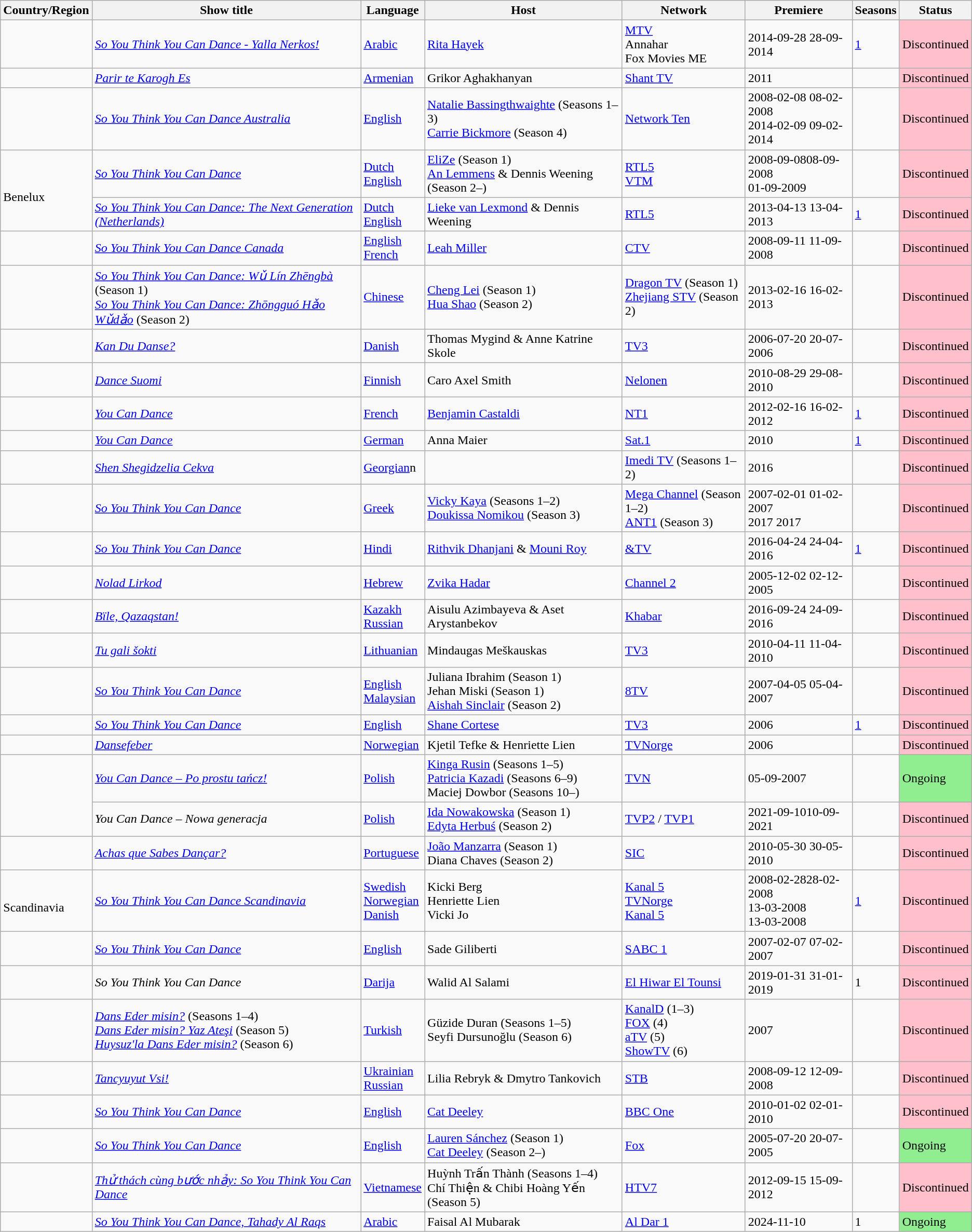<table class="wikitable sortable">
<tr>
<th scope="col">Country/Region</th>
<th scope="col">Show title</th>
<th scope="col">Language</th>
<th scope="col">Host</th>
<th scope="col">Network</th>
<th scope="col">Premiere</th>
<th scope="col">Seasons</th>
<th scope="col">Status</th>
</tr>
<tr>
<td></td>
<td><em><a href='#'>So You Think You Can Dance - Yalla Nerkos!</a></em></td>
<td><a href='#'>Arabic</a></td>
<td><a href='#'>Rita Hayek</a></td>
<td><a href='#'>MTV</a><br>Annahar<br> Fox Movies ME</td>
<td><span>2014-09-28</span> 28-09-2014</td>
<td><a href='#'>1</a></td>
<td style="background:pink;">Discontinued</td>
</tr>
<tr>
<td></td>
<td><em><a href='#'>Parir te Karogh Es</a></em></td>
<td><a href='#'>Armenian</a></td>
<td>Grikor Aghakhanyan</td>
<td><a href='#'>Shant TV</a></td>
<td>2011</td>
<td></td>
<td style="background:pink;">Discontinued</td>
</tr>
<tr>
<td></td>
<td><em><a href='#'>So You Think You Can Dance Australia</a></em></td>
<td><a href='#'>English</a></td>
<td><a href='#'>Natalie Bassingthwaighte</a> (Seasons 1–3) <br> <a href='#'>Carrie Bickmore</a> (Season 4)</td>
<td><a href='#'>Network Ten</a></td>
<td><span>2008-02-08</span> 08-02-2008<br><span>2014-02-09</span> 09-02-2014</td>
<td></td>
<td style="background:pink;">Discontinued</td>
</tr>
<tr>
<td rowspan=2>   <br> Benelux</td>
<td><em><a href='#'>So You Think You Can Dance</a></em></td>
<td><a href='#'>Dutch</a> <br> <a href='#'>English</a></td>
<td><a href='#'>EliZe</a> (Season 1)<br><a href='#'>An Lemmens</a> & Dennis Weening (Season 2–)</td>
<td><a href='#'>RTL5</a><br><a href='#'>VTM</a></td>
<td><span>2008-09-08</span>08-09-2008<br>01-09-2009</td>
<td></td>
<td style="background:pink;">Discontinued</td>
</tr>
<tr>
<td><em><a href='#'>So You Think You Can Dance: The Next Generation (Netherlands)</a></em></td>
<td><a href='#'>Dutch</a> <br> <a href='#'>English</a></td>
<td><a href='#'>Lieke van Lexmond</a> & Dennis Weening</td>
<td><a href='#'>RTL5</a></td>
<td><span>2013-04-13</span> 13-04-2013</td>
<td><a href='#'>1</a></td>
<td style="background:pink;">Discontinued</td>
</tr>
<tr>
<td></td>
<td><em><a href='#'>So You Think You Can Dance Canada</a></em></td>
<td><a href='#'>English</a> <br> <a href='#'>French</a></td>
<td><a href='#'>Leah Miller</a></td>
<td><a href='#'>CTV</a></td>
<td><span>2008-09-11</span> 11-09-2008</td>
<td></td>
<td style="background:pink;">Discontinued</td>
</tr>
<tr>
<td></td>
<td><em><a href='#'>So You Think You Can Dance: Wǔ Lín Zhēngbà</a></em> (Season 1) <br> <em><a href='#'>So You Think You Can Dance: Zhōngguó Hǎo Wǔdǎo</a></em> (Season 2)</td>
<td><a href='#'>Chinese</a></td>
<td><a href='#'>Cheng Lei</a> (Season 1) <br> <a href='#'>Hua Shao</a> (Season 2)</td>
<td><a href='#'>Dragon TV</a> (Season 1) <br> <a href='#'>Zhejiang STV</a> (Season 2)</td>
<td><span>2013-02-16</span> 16-02-2013</td>
<td></td>
<td style="background:pink;">Discontinued</td>
</tr>
<tr>
<td></td>
<td><em><a href='#'>Kan Du Danse?</a></em></td>
<td><a href='#'>Danish</a></td>
<td>Thomas Mygind & Anne Katrine Skole</td>
<td><a href='#'>TV3</a></td>
<td><span>2006-07-20</span> 20-07-2006</td>
<td></td>
<td style="background:pink;">Discontinued</td>
</tr>
<tr>
<td></td>
<td><em><a href='#'>Dance Suomi</a></em></td>
<td><a href='#'>Finnish</a></td>
<td>Caro Axel Smith</td>
<td><a href='#'>Nelonen</a></td>
<td><span>2010-08-29</span> 29-08-2010</td>
<td></td>
<td style="background:pink;">Discontinued</td>
</tr>
<tr>
<td></td>
<td><em><a href='#'>You Can Dance</a></em></td>
<td><a href='#'>French</a></td>
<td><a href='#'>Benjamin Castaldi</a></td>
<td><a href='#'>NT1</a></td>
<td><span>2012-02-16</span> 16-02-2012</td>
<td><a href='#'>1</a></td>
<td style="background:pink;">Discontinued</td>
</tr>
<tr>
<td></td>
<td><em><a href='#'>You Can Dance</a></em></td>
<td><a href='#'>German</a></td>
<td>Anna Maier</td>
<td><a href='#'>Sat.1</a></td>
<td>2010</td>
<td><a href='#'>1</a></td>
<td style="background:pink;">Discontinued</td>
</tr>
<tr>
<td></td>
<td><em><a href='#'>Shen Shegidzelia Cekva</a></em></td>
<td><a href='#'>Georgian</a>n</td>
<td></td>
<td><a href='#'>Imedi TV</a> (Seasons 1–2)</td>
<td>2016</td>
<td></td>
<td style="background:pink;">Discontinued</td>
</tr>
<tr>
<td></td>
<td><em><a href='#'>So You Think You Can Dance</a></em></td>
<td><a href='#'>Greek</a></td>
<td><a href='#'>Vicky Kaya</a> (Seasons 1–2)<br><a href='#'>Doukissa Nomikou</a> (Season 3)</td>
<td><a href='#'>Mega Channel</a> (Season 1–2)<br><a href='#'>ANT1</a> (Season 3)</td>
<td><span>2007-02-01</span> 01-02-2007<br><span>2017</span> 2017</td>
<td></td>
<td style="background:pink;">Discontinued</td>
</tr>
<tr>
<td></td>
<td><em><a href='#'>So You Think You Can Dance</a></em></td>
<td><a href='#'>Hindi</a></td>
<td><a href='#'>Rithvik Dhanjani</a> & <a href='#'>Mouni Roy</a></td>
<td><a href='#'>&TV</a></td>
<td><span>2016-04-24</span> 24-04-2016</td>
<td><a href='#'>1</a></td>
<td style="background:pink;">Discontinued</td>
</tr>
<tr>
<td></td>
<td><em><a href='#'>Nolad Lirkod</a></em></td>
<td><a href='#'>Hebrew</a></td>
<td><a href='#'>Zvika Hadar</a></td>
<td><a href='#'>Channel 2</a></td>
<td><span>2005-12-02</span> 02-12-2005</td>
<td></td>
<td style="background:pink;">Discontinued</td>
</tr>
<tr>
<td></td>
<td><em><a href='#'>Bïle, Qazaqstan!</a></em></td>
<td><a href='#'>Kazakh</a> <br> <a href='#'>Russian</a></td>
<td>Aisulu Azimbayeva & Aset Arystanbekov</td>
<td><a href='#'>Khabar</a></td>
<td><span>2016-09-24</span> 24-09-2016</td>
<td></td>
<td style="background:pink;">Discontinued</td>
</tr>
<tr>
<td></td>
<td><em><a href='#'>Tu gali šokti</a></em></td>
<td><a href='#'>Lithuanian</a></td>
<td>Mindaugas Meškauskas</td>
<td><a href='#'>TV3</a></td>
<td><span>2010-04-11</span> 11-04-2010</td>
<td></td>
<td style="background:pink;">Discontinued</td>
</tr>
<tr>
<td></td>
<td><em><a href='#'>So You Think You Can Dance</a></em></td>
<td><a href='#'>English</a> <br> <a href='#'>Malaysian</a></td>
<td>Juliana Ibrahim (Season 1) <br>Jehan Miski (Season 1)<br> <a href='#'>Aishah Sinclair</a> (Season 2)</td>
<td><a href='#'>8TV</a></td>
<td><span>2007-04-05</span> 05-04-2007</td>
<td></td>
<td style="background:pink;">Discontinued</td>
</tr>
<tr>
<td></td>
<td><em><a href='#'>So You Think You Can Dance</a></em></td>
<td><a href='#'>English</a></td>
<td><a href='#'>Shane Cortese</a></td>
<td><a href='#'>TV3</a></td>
<td>2006</td>
<td><a href='#'>1</a></td>
<td style="background:pink;">Discontinued</td>
</tr>
<tr>
<td></td>
<td><em><a href='#'>Dansefeber</a></em></td>
<td><a href='#'>Norwegian</a></td>
<td>Kjetil Tefke & Henriette Lien</td>
<td><a href='#'>TVNorge</a></td>
<td>2006</td>
<td></td>
<td style="background:pink;">Discontinued</td>
</tr>
<tr>
<td rowspan=2></td>
<td><em><a href='#'>You Can Dance – Po prostu tańcz!</a></em></td>
<td><a href='#'>Polish</a></td>
<td><a href='#'>Kinga Rusin</a> (Seasons 1–5)<br><a href='#'>Patricia Kazadi</a> (Seasons 6–9)<br>Maciej Dowbor (Seasons 10–)</td>
<td><a href='#'>TVN</a></td>
<td>05-09-2007</td>
<td></td>
<td style="background:lightgreen;">Ongoing</td>
</tr>
<tr>
<td><em>You Can Dance – Nowa generacja</em></td>
<td><a href='#'>Polish</a></td>
<td><a href='#'>Ida&nbsp;Nowakowska</a> (Season 1)<br><a href='#'>Edyta Herbuś</a> (Season 2)</td>
<td><a href='#'>TVP2</a> / <a href='#'>TVP1</a></td>
<td><span>2021-09-10</span>10-09-2021</td>
<td></td>
<td style="background:pink;">Discontinued</td>
</tr>
<tr>
<td></td>
<td><em><a href='#'>Achas que Sabes Dançar?</a></em></td>
<td><a href='#'>Portuguese</a></td>
<td><a href='#'>João Manzarra</a> (Season 1)<br>Diana Chaves (Season 2)<br></td>
<td><a href='#'>SIC</a></td>
<td><span>2010-05-30</span> 30-05-2010</td>
<td></td>
<td style="background:pink;">Discontinued</td>
</tr>
<tr>
<td>   <br> Scandinavia</td>
<td><em><a href='#'>So You Think You Can Dance Scandinavia</a></em></td>
<td><a href='#'>Swedish</a> <br> <a href='#'>Norwegian</a> <br> <a href='#'>Danish</a></td>
<td>Kicki Berg<br>Henriette Lien<br>Vicki Jo</td>
<td><a href='#'>Kanal 5</a><br><a href='#'>TVNorge</a><br><a href='#'>Kanal 5</a></td>
<td><span>2008-02-28</span>28-02-2008<br>13-03-2008<br>13-03-2008</td>
<td><a href='#'>1</a></td>
<td style="background:pink;">Discontinued</td>
</tr>
<tr>
<td></td>
<td><em><a href='#'>So You Think You Can Dance</a></em></td>
<td><a href='#'>English</a></td>
<td>Sade Giliberti</td>
<td><a href='#'>SABC 1</a></td>
<td><span>2007-02-07</span> 07-02-2007</td>
<td></td>
<td style="background:pink;">Discontinued</td>
</tr>
<tr>
<td></td>
<td><em>So You Think You Can Dance</em></td>
<td><a href='#'>Darija</a></td>
<td>Walid Al Salami</td>
<td><a href='#'>El Hiwar El Tounsi</a></td>
<td><span>2019-01-31</span> 31-01-2019</td>
<td>1</td>
<td style="background:pink;">Discontinued</td>
</tr>
<tr>
<td></td>
<td><em><a href='#'>Dans Eder misin?</a> </em>(Seasons 1–4) <br> <em><a href='#'>Dans Eder misin? Yaz Ateşi</a></em> (Season 5) <br><em><a href='#'>Huysuz'la Dans Eder misin?</a></em> (Season 6)</td>
<td><a href='#'>Turkish</a></td>
<td>Güzide Duran (Seasons 1–5)<br> Seyfi Dursunoğlu (Season 6)</td>
<td><a href='#'>KanalD</a> (1–3) <br><a href='#'>FOX</a> (4)<br><a href='#'>aTV</a> (5)<br><a href='#'>ShowTV</a> (6)</td>
<td>2007</td>
<td></td>
<td style="background:pink;">Discontinued</td>
</tr>
<tr>
<td></td>
<td><em><a href='#'>Tancyuyut Vsi!</a></em></td>
<td><a href='#'>Ukrainian</a> <br> <a href='#'>Russian</a></td>
<td>Lilia Rebryk & Dmytro Tankovich</td>
<td><a href='#'>STB</a></td>
<td><span>2008-09-12</span> 12-09-2008</td>
<td></td>
<td style="background:pink;">Discontinued</td>
</tr>
<tr>
<td></td>
<td><em><a href='#'>So You Think You Can Dance</a></em></td>
<td><a href='#'>English</a></td>
<td><a href='#'>Cat Deeley</a></td>
<td><a href='#'>BBC One</a></td>
<td><span>2010-01-02</span> 02-01-2010</td>
<td></td>
<td style="background:pink;">Discontinued</td>
</tr>
<tr>
<td></td>
<td><em><a href='#'>So You Think You Can Dance</a></em></td>
<td><a href='#'>English</a></td>
<td><a href='#'>Lauren Sánchez</a> (Season 1)<br><a href='#'>Cat Deeley</a> (Season 2–)</td>
<td><a href='#'>Fox</a></td>
<td><span>2005-07-20</span> 20-07-2005</td>
<td></td>
<td style="background:lightgreen;">Ongoing</td>
</tr>
<tr>
<td></td>
<td><em><a href='#'>Thử thách cùng bước nhảy: So You Think You Can Dance</a></em></td>
<td><a href='#'>Vietnamese</a></td>
<td>Huỳnh Trấn Thành (Seasons 1–4) <br> Chí Thiện & Chibi Hoàng Yến (Season 5)</td>
<td><a href='#'>HTV7</a></td>
<td><span>2012-09-15</span> 15-09-2012</td>
<td></td>
<td style="background:pink;">Discontinued</td>
</tr>
<tr>
<td></td>
<td><em><a href='#'>So You Think You Can Dance, Tahady Al Raqs</a></em></td>
<td><a href='#'>Arabic</a></td>
<td>Faisal Al Mubarak</td>
<td><a href='#'>Al Dar 1</a></td>
<td>2024-11-10</td>
<td>1</td>
<td style="background:lightgreen;">Ongoing</td>
</tr>
</table>
